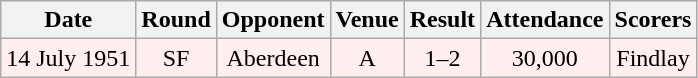<table class="wikitable sortable" style="font-size:100%; text-align:center">
<tr>
<th>Date</th>
<th>Round</th>
<th>Opponent</th>
<th>Venue</th>
<th>Result</th>
<th>Attendance</th>
<th>Scorers</th>
</tr>
<tr bgcolor = "#FFEEEE">
<td>14 July 1951</td>
<td>SF</td>
<td>Aberdeen</td>
<td>A</td>
<td>1–2</td>
<td>30,000</td>
<td>Findlay</td>
</tr>
</table>
